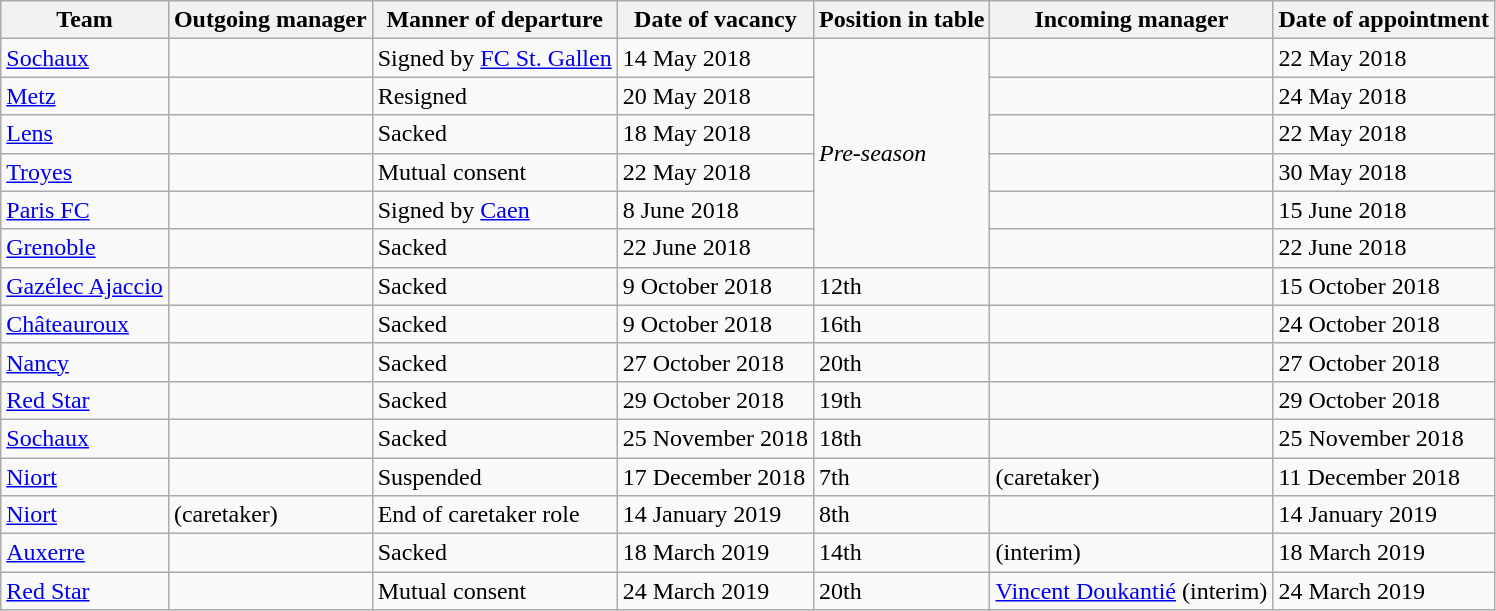<table class="wikitable sortable">
<tr>
<th>Team</th>
<th>Outgoing manager</th>
<th>Manner of departure</th>
<th>Date of vacancy</th>
<th>Position in table</th>
<th>Incoming manager</th>
<th>Date of appointment</th>
</tr>
<tr>
<td><a href='#'>Sochaux</a></td>
<td> </td>
<td rowspan=1>Signed by <a href='#'>FC St. Gallen</a></td>
<td>14 May 2018</td>
<td rowspan=6><em>Pre-season</em></td>
<td> </td>
<td>22 May 2018</td>
</tr>
<tr>
<td><a href='#'>Metz</a></td>
<td> </td>
<td rowspan=1>Resigned</td>
<td>20 May 2018</td>
<td> </td>
<td>24 May 2018</td>
</tr>
<tr>
<td><a href='#'>Lens</a></td>
<td> </td>
<td>Sacked</td>
<td>18 May 2018</td>
<td> </td>
<td>22 May 2018</td>
</tr>
<tr>
<td><a href='#'>Troyes</a></td>
<td> </td>
<td>Mutual consent</td>
<td>22 May 2018</td>
<td> </td>
<td>30 May 2018</td>
</tr>
<tr>
<td><a href='#'>Paris FC</a></td>
<td> </td>
<td>Signed by <a href='#'>Caen</a></td>
<td>8 June 2018</td>
<td> </td>
<td>15 June 2018</td>
</tr>
<tr>
<td><a href='#'>Grenoble</a></td>
<td> </td>
<td>Sacked</td>
<td>22 June 2018</td>
<td> </td>
<td>22 June 2018</td>
</tr>
<tr>
<td><a href='#'>Gazélec Ajaccio</a></td>
<td> </td>
<td>Sacked</td>
<td>9 October 2018</td>
<td>12th</td>
<td> </td>
<td>15 October 2018</td>
</tr>
<tr>
<td><a href='#'>Châteauroux</a></td>
<td> </td>
<td>Sacked</td>
<td>9 October 2018</td>
<td>16th</td>
<td> </td>
<td>24 October 2018</td>
</tr>
<tr>
<td><a href='#'>Nancy</a></td>
<td> </td>
<td>Sacked</td>
<td>27 October 2018</td>
<td>20th</td>
<td> </td>
<td>27 October 2018</td>
</tr>
<tr>
<td><a href='#'>Red Star</a></td>
<td> </td>
<td>Sacked</td>
<td>29 October 2018</td>
<td>19th</td>
<td> </td>
<td>29 October 2018</td>
</tr>
<tr>
<td><a href='#'>Sochaux</a></td>
<td> </td>
<td>Sacked</td>
<td>25 November 2018</td>
<td>18th</td>
<td> </td>
<td>25 November 2018</td>
</tr>
<tr>
<td><a href='#'>Niort</a></td>
<td> </td>
<td>Suspended</td>
<td>17 December 2018</td>
<td>7th</td>
<td>  (caretaker)</td>
<td>11 December 2018</td>
</tr>
<tr>
<td><a href='#'>Niort</a></td>
<td>  (caretaker)</td>
<td>End of caretaker role</td>
<td>14 January 2019</td>
<td>8th</td>
<td> </td>
<td>14 January 2019</td>
</tr>
<tr>
<td><a href='#'>Auxerre</a></td>
<td> </td>
<td>Sacked</td>
<td>18 March 2019</td>
<td>14th</td>
<td>  (interim)</td>
<td>18 March 2019</td>
</tr>
<tr>
<td><a href='#'>Red Star</a></td>
<td> </td>
<td>Mutual consent</td>
<td>24 March 2019</td>
<td>20th</td>
<td> <a href='#'>Vincent Doukantié</a> (interim)</td>
<td>24 March 2019</td>
</tr>
</table>
